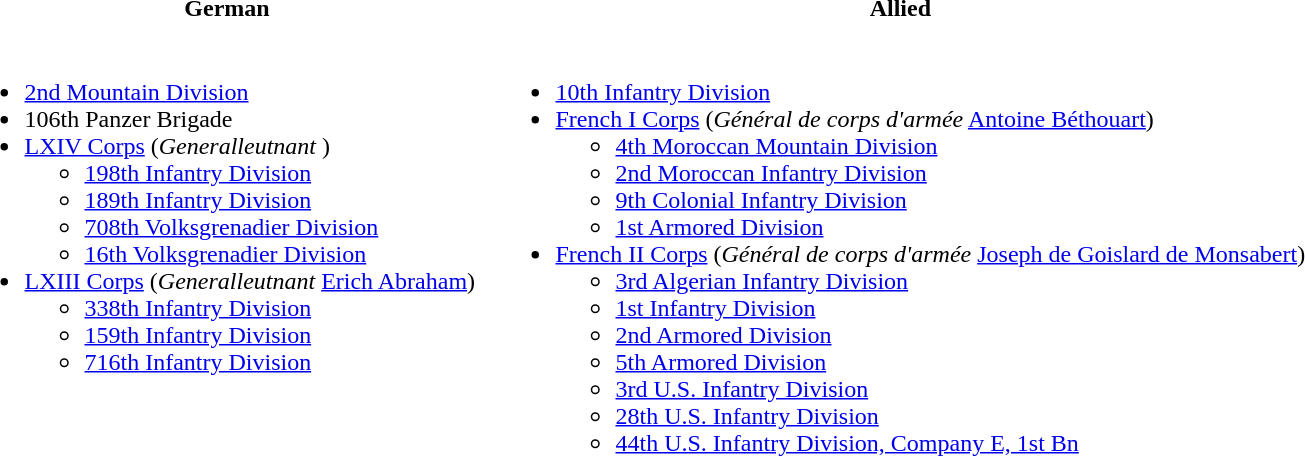<table>
<tr>
<th>German</th>
<th>Allied</th>
</tr>
<tr>
<td valign="top" width=350pt><br><ul><li><a href='#'>2nd Mountain Division</a></li><li>106th Panzer Brigade</li><li><a href='#'>LXIV Corps</a> (<em>Generalleutnant</em> )<ul><li><a href='#'>198th Infantry Division</a></li><li><a href='#'>189th Infantry Division</a></li><li><a href='#'>708th Volksgrenadier Division</a></li><li><a href='#'>16th Volksgrenadier Division</a></li></ul></li><li><a href='#'>LXIII Corps</a> (<em>Generalleutnant</em> <a href='#'>Erich Abraham</a>)<ul><li><a href='#'>338th Infantry Division</a></li><li><a href='#'>159th Infantry Division</a></li><li><a href='#'>716th Infantry Division</a></li></ul></li></ul></td>
<td><br><ul><li><a href='#'>10th Infantry Division</a></li><li><a href='#'>French I Corps</a> (<em>Général de corps d'armée</em> <a href='#'>Antoine Béthouart</a>)<ul><li><a href='#'>4th Moroccan Mountain Division</a></li><li><a href='#'>2nd Moroccan Infantry Division</a></li><li><a href='#'>9th Colonial Infantry Division</a></li><li><a href='#'>1st Armored Division</a></li></ul></li><li><a href='#'>French II Corps</a> (<em>Général de corps d'armée</em> <a href='#'>Joseph de Goislard de Monsabert</a>)<ul><li><a href='#'>3rd Algerian Infantry Division</a></li><li><a href='#'>1st Infantry Division</a></li><li><a href='#'>2nd Armored Division</a></li><li><a href='#'>5th Armored Division</a></li><li><a href='#'>3rd U.S. Infantry Division</a></li><li><a href='#'>28th U.S. Infantry Division</a></li><li><a href='#'>44th U.S. Infantry Division, Company E, 1st Bn</a></li></ul></li></ul></td>
</tr>
</table>
